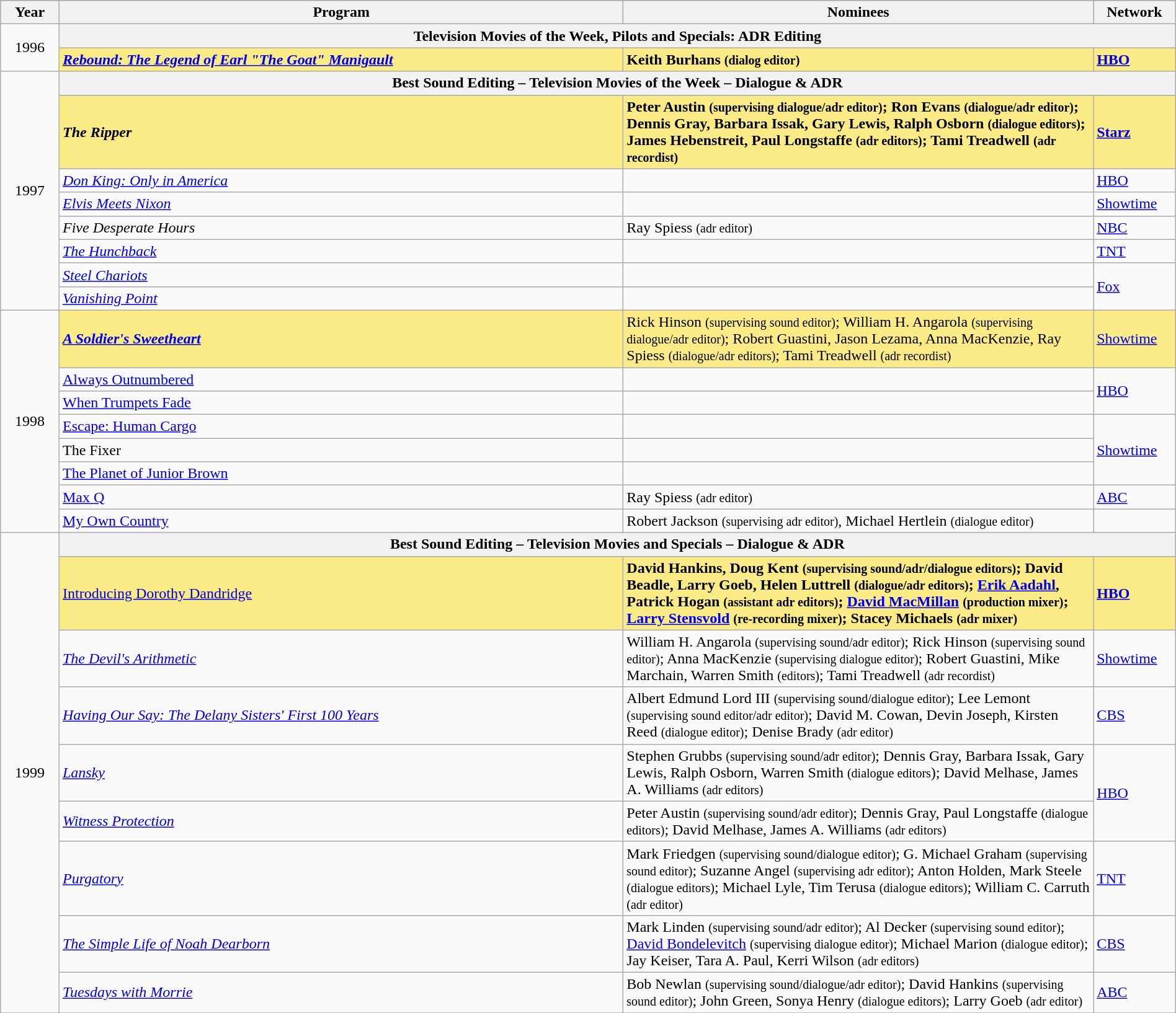<table class="wikitable" style="width:100%">
<tr bgcolor="#bebebe">
<th width="5%">Year</th>
<th width="48%">Program</th>
<th width="40%">Nominees</th>
<th width="7%">Network</th>
</tr>
<tr>
<td rowspan="2" style="text-align:center;">1996</td>
<th colspan="3">Television Movies of the Week, Pilots and Specials: ADR Editing</th>
</tr>
<tr>
<td style="background:#FAEB86;"><strong><em><a href='#'>Rebound: The Legend of Earl "The Goat" Manigault</a></em></strong></td>
<td style="background:#FAEB86;"><strong>Keith Burhans <small>(dialog editor)</small></strong></td>
<td style="background:#FAEB86;"><strong><a href='#'>HBO</a></strong></td>
</tr>
<tr>
<td rowspan="8" style="text-align:center;">1997</td>
<th colspan="3">Best Sound Editing – Television Movies of the Week – Dialogue & ADR</th>
</tr>
<tr>
<td style="background:#FAEB86;"><strong><em>The Ripper</em></strong></td>
<td style="background:#FAEB86;"><strong>Peter Austin <small>(supervising dialogue/adr editor)</small>; Ron Evans <small>(dialogue/adr editor)</small>; Dennis Gray, Barbara Issak, Gary Lewis, Ralph Osborn <small>(dialogue editors)</small>; James Hebenstreit, Paul Longstaffe <small>(adr editors)</small>; Tami Treadwell <small>(adr recordist)</small></strong></td>
<td style="background:#FAEB86;"><strong><a href='#'>Starz</a></strong></td>
</tr>
<tr>
<td><em><a href='#'>Don King: Only in America</a></em></td>
<td></td>
<td><a href='#'>HBO</a></td>
</tr>
<tr>
<td><em><a href='#'>Elvis Meets Nixon</a></em></td>
<td></td>
<td><a href='#'>Showtime</a></td>
</tr>
<tr>
<td><em>Five Desperate Hours</em></td>
<td>Ray Spiess <small>(adr editor)</small></td>
<td><a href='#'>NBC</a></td>
</tr>
<tr>
<td><em><a href='#'>The Hunchback</a></em></td>
<td></td>
<td><a href='#'>TNT</a></td>
</tr>
<tr>
<td><em><a href='#'>Steel Chariots</a></em></td>
<td></td>
<td rowspan="2"><a href='#'>Fox</a></td>
</tr>
<tr>
<td><em><a href='#'>Vanishing Point</a></em></td>
<td></td>
</tr>
<tr>
<td rowspan="8" style="text-align:center;">1998<br></td>
<td style="background:#FAEB86;"><strong><em><a href='#'>A Soldier's Sweetheart</a><em> <strong></td>
<td style="background:#FAEB86;"></strong>Rick Hinson <small>(supervising sound editor)</small>; William H. Angarola <small>(supervising dialogue/adr editor)</small>; Robert Guastini, Jason Lezama, Anna MacKenzie, Ray Spiess <small>(dialogue/adr editors)</small>; Tami Treadwell <small>(adr recordist)</small><strong></td>
<td style="background:#FAEB86;"></strong><a href='#'>Showtime</a><strong></td>
</tr>
<tr>
<td></em><a href='#'>Always Outnumbered</a><em></td>
<td></td>
<td rowspan="2"><a href='#'>HBO</a></td>
</tr>
<tr>
<td></em><a href='#'>When Trumpets Fade</a><em></td>
<td></td>
</tr>
<tr>
<td></em><a href='#'>Escape: Human Cargo</a><em></td>
<td></td>
<td rowspan="3"><a href='#'>Showtime</a></td>
</tr>
<tr>
<td></em>The Fixer<em></td>
<td></td>
</tr>
<tr>
<td></em><a href='#'>The Planet of Junior Brown</a><em></td>
<td></td>
</tr>
<tr>
<td></em><a href='#'>Max Q</a><em></td>
<td>Ray Spiess <small>(adr editor)</small></td>
<td><a href='#'>ABC</a></td>
</tr>
<tr>
<td></em><a href='#'>My Own Country</a><em></td>
<td>Robert Jackson <small>(supervising adr editor)</small>, Michael Hertlein <small>(dialogue editor)</small></td>
<td></td>
</tr>
<tr>
<td rowspan="9" style="text-align:center;">1999</td>
<th colspan="3">Best Sound Editing – Television Movies and Specials – Dialogue & ADR</th>
</tr>
<tr>
<td style="background:#FAEB86;"></em></strong><a href='#'>Introducing Dorothy Dandridge</a></em> </strong></td>
<td style="background:#FAEB86;"><strong>David Hankins, Doug Kent <small>(supervising sound/adr/dialogue editors)</small>; David Beadle, Larry Goeb, Helen Luttrell <small>(dialogue/adr editors)</small>; <a href='#'>Erik Aadahl</a>, Patrick Hogan <small>(assistant adr editors)</small>; <a href='#'>David MacMillan</a> <small>(production mixer)</small>; <a href='#'>Larry Stensvold</a> <small>(re-recording mixer)</small>; Stacey Michaels <small>(adr mixer)</small></strong></td>
<td style="background:#FAEB86;"><strong><a href='#'>HBO</a></strong></td>
</tr>
<tr>
<td><em><a href='#'>The Devil's Arithmetic</a></em></td>
<td>William H. Angarola <small>(supervising sound/adr editor)</small>; Rick Hinson <small>(supervising sound editor)</small>; Anna MacKenzie <small>(supervising dialogue editor)</small>; Robert Guastini, Mike Marchain, Warren Smith <small>(editors)</small>; Tami Treadwell <small>(adr recordist)</small></td>
<td><a href='#'>Showtime</a></td>
</tr>
<tr>
<td><em><a href='#'>Having Our Say: The Delany Sisters' First 100 Years</a></em></td>
<td>Albert Edmund Lord III <small>(supervising sound/dialogue editor)</small>; Lee Lemont <small>(supervising sound editor/adr editor)</small>; David M. Cowan, Devin Joseph, Kirsten Reed <small>(dialogue editor)</small>; Denise Brady <small>(adr editor)</small></td>
<td><a href='#'>CBS</a></td>
</tr>
<tr>
<td><em><a href='#'>Lansky</a></em></td>
<td>Stephen Grubbs <small>(supervising sound/adr editor)</small>; Dennis Gray, Barbara Issak, Gary Lewis, Ralph Osborn, Warren Smith <small>(dialogue editors</small>); David Melhase, James A. Williams <small>(adr editors)</small></td>
<td rowspan="2"><a href='#'>HBO</a></td>
</tr>
<tr>
<td><em><a href='#'>Witness Protection</a></em></td>
<td>Peter Austin <small>(supervising sound/adr editor)</small>; Dennis Gray, Paul Longstaffe <small>(dialogue editors)</small>; David Melhase, James A. Williams <small>(adr editors)</small></td>
</tr>
<tr>
<td><em><a href='#'>Purgatory</a></em></td>
<td>Mark Friedgen <small>(supervising sound/dialogue editor)</small>; G. Michael Graham <small>(supervising sound editor)</small>; Suzanne Angel <small>(supervising adr editor)</small>; Anton Holden, Mark Steele <small>(dialogue editors)</small>; Michael Lyle, Tim Terusa <small>(dialogue editors)</small>; William C. Carruth <small>(adr editor)</small></td>
<td><a href='#'>TNT</a></td>
</tr>
<tr>
<td><em><a href='#'>The Simple Life of Noah Dearborn</a></em></td>
<td>Mark Linden <small>(supervising sound/adr editor)</small>; Al Decker <small>(supervising sound editor)</small>; <a href='#'>David Bondelevitch</a> <small>(supervising dialogue editor)</small>; Michael Marion <small>(dialogue editor)</small>; Jay Keiser, Tara A. Paul, Kerri Wilson <small>(adr editors)</small></td>
<td><a href='#'>CBS</a></td>
</tr>
<tr>
<td><em><a href='#'>Tuesdays with Morrie</a></em></td>
<td>Bob Newlan <small>(supervising sound/dialogue/adr editor)</small>; David Hankins <small>(supervising sound editor)</small>; John Green, Sonya Henry <small>(dialogue editors)</small>; Larry Goeb <small>(adr editor)</small></td>
<td><a href='#'>ABC</a></td>
</tr>
<tr>
</tr>
</table>
